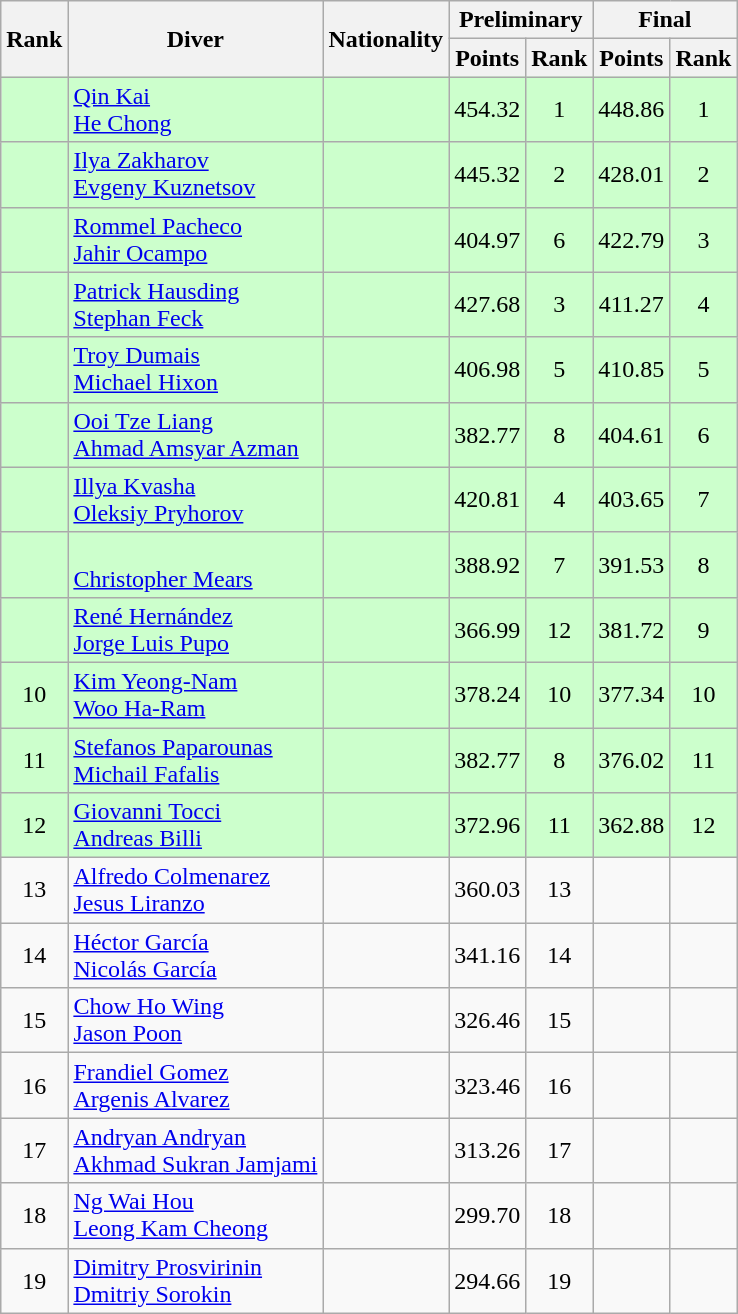<table class="wikitable sortable" style="text-align:center">
<tr>
<th rowspan="2">Rank</th>
<th rowspan="2">Diver</th>
<th rowspan="2">Nationality</th>
<th colspan="2">Preliminary</th>
<th colspan="2">Final</th>
</tr>
<tr>
<th>Points</th>
<th>Rank</th>
<th>Points</th>
<th>Rank</th>
</tr>
<tr bgcolor=ccffcc>
<td></td>
<td align=left><a href='#'>Qin Kai</a><br><a href='#'>He Chong</a></td>
<td align=left></td>
<td>454.32</td>
<td>1</td>
<td>448.86</td>
<td>1</td>
</tr>
<tr bgcolor=ccffcc>
<td></td>
<td align=left><a href='#'>Ilya Zakharov</a><br><a href='#'>Evgeny Kuznetsov</a></td>
<td align=left></td>
<td>445.32</td>
<td>2</td>
<td>428.01</td>
<td>2</td>
</tr>
<tr bgcolor=ccffcc>
<td></td>
<td align=left><a href='#'>Rommel Pacheco</a><br><a href='#'>Jahir Ocampo</a></td>
<td align=left></td>
<td>404.97</td>
<td>6</td>
<td>422.79</td>
<td>3</td>
</tr>
<tr bgcolor=ccffcc>
<td></td>
<td align=left><a href='#'>Patrick Hausding</a><br><a href='#'>Stephan Feck</a></td>
<td align=left></td>
<td>427.68</td>
<td>3</td>
<td>411.27</td>
<td>4</td>
</tr>
<tr bgcolor=ccffcc>
<td></td>
<td align=left><a href='#'>Troy Dumais</a><br><a href='#'>Michael Hixon</a></td>
<td align=left></td>
<td>406.98</td>
<td>5</td>
<td>410.85</td>
<td>5</td>
</tr>
<tr bgcolor=ccffcc>
<td></td>
<td align=left><a href='#'>Ooi Tze Liang</a><br><a href='#'>Ahmad Amsyar Azman</a></td>
<td align=left></td>
<td>382.77</td>
<td>8</td>
<td>404.61</td>
<td>6</td>
</tr>
<tr bgcolor=ccffcc>
<td></td>
<td align=left><a href='#'>Illya Kvasha</a><br><a href='#'>Oleksiy Pryhorov</a></td>
<td align=left></td>
<td>420.81</td>
<td>4</td>
<td>403.65</td>
<td>7</td>
</tr>
<tr bgcolor=ccffcc>
<td></td>
<td align=left><br><a href='#'>Christopher Mears</a></td>
<td align=left></td>
<td>388.92</td>
<td>7</td>
<td>391.53</td>
<td>8</td>
</tr>
<tr bgcolor=ccffcc>
<td></td>
<td align=left><a href='#'>René Hernández</a><br><a href='#'>Jorge Luis Pupo</a></td>
<td align=left></td>
<td>366.99</td>
<td>12</td>
<td>381.72</td>
<td>9</td>
</tr>
<tr bgcolor=ccffcc>
<td>10</td>
<td align=left><a href='#'>Kim Yeong-Nam</a><br><a href='#'>Woo Ha-Ram</a></td>
<td align=left></td>
<td>378.24</td>
<td>10</td>
<td>377.34</td>
<td>10</td>
</tr>
<tr bgcolor=ccffcc>
<td>11</td>
<td align=left><a href='#'>Stefanos Paparounas</a><br><a href='#'>Michail Fafalis</a></td>
<td align=left></td>
<td>382.77</td>
<td>8</td>
<td>376.02</td>
<td>11</td>
</tr>
<tr bgcolor=ccffcc>
<td>12</td>
<td align=left><a href='#'>Giovanni Tocci</a><br><a href='#'>Andreas Billi</a></td>
<td align=left></td>
<td>372.96</td>
<td>11</td>
<td>362.88</td>
<td>12</td>
</tr>
<tr>
<td>13</td>
<td align=left><a href='#'>Alfredo Colmenarez</a><br><a href='#'>Jesus Liranzo</a></td>
<td align=left></td>
<td>360.03</td>
<td>13</td>
<td></td>
<td></td>
</tr>
<tr>
<td>14</td>
<td align=left><a href='#'>Héctor García</a><br><a href='#'>Nicolás García</a></td>
<td align=left></td>
<td>341.16</td>
<td>14</td>
<td></td>
<td></td>
</tr>
<tr>
<td>15</td>
<td align=left><a href='#'>Chow Ho Wing</a><br><a href='#'>Jason Poon</a></td>
<td align=left></td>
<td>326.46</td>
<td>15</td>
<td></td>
<td></td>
</tr>
<tr>
<td>16</td>
<td align=left><a href='#'>Frandiel Gomez</a><br><a href='#'>Argenis Alvarez</a></td>
<td align=left></td>
<td>323.46</td>
<td>16</td>
<td></td>
<td></td>
</tr>
<tr>
<td>17</td>
<td align=left><a href='#'>Andryan Andryan</a><br><a href='#'>Akhmad Sukran Jamjami</a></td>
<td align=left></td>
<td>313.26</td>
<td>17</td>
<td></td>
<td></td>
</tr>
<tr>
<td>18</td>
<td align=left><a href='#'>Ng Wai Hou</a><br><a href='#'>Leong Kam Cheong</a></td>
<td align=left></td>
<td>299.70</td>
<td>18</td>
<td></td>
<td></td>
</tr>
<tr>
<td>19</td>
<td align=left><a href='#'>Dimitry Prosvirinin</a><br><a href='#'>Dmitriy Sorokin</a></td>
<td align=left></td>
<td>294.66</td>
<td>19</td>
<td></td>
<td></td>
</tr>
</table>
